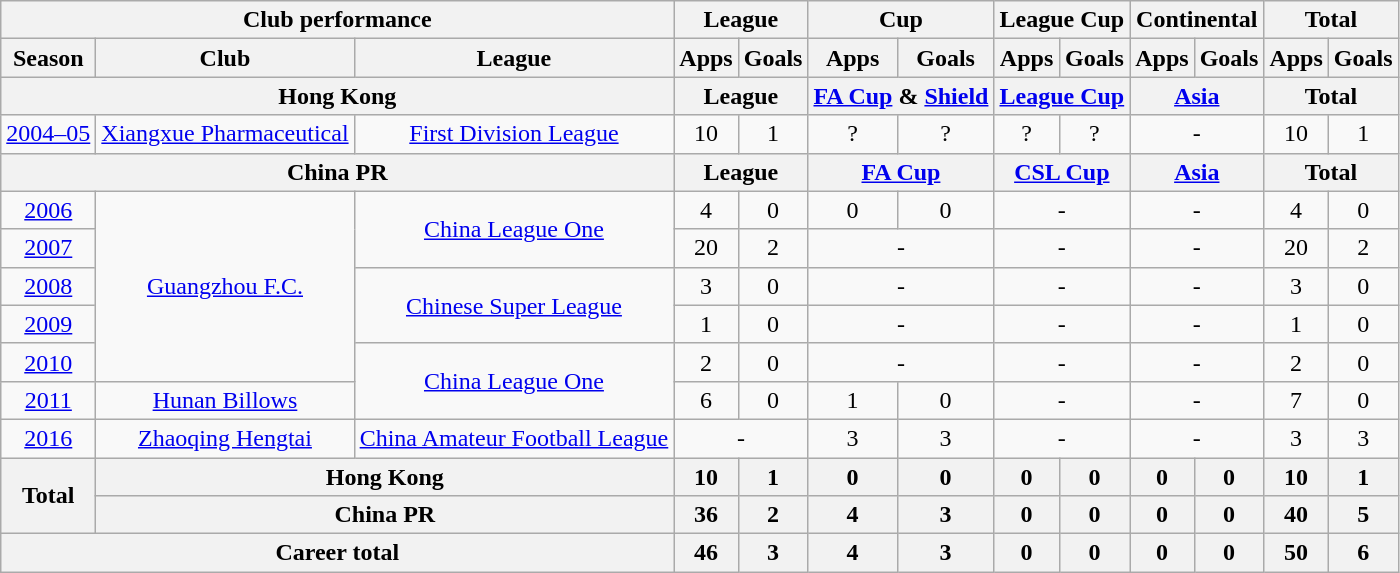<table class="wikitable" style="text-align:center">
<tr>
<th colspan=3>Club performance</th>
<th colspan=2>League</th>
<th colspan=2>Cup</th>
<th colspan=2>League Cup</th>
<th colspan=2>Continental</th>
<th colspan=2>Total</th>
</tr>
<tr>
<th>Season</th>
<th>Club</th>
<th>League</th>
<th>Apps</th>
<th>Goals</th>
<th>Apps</th>
<th>Goals</th>
<th>Apps</th>
<th>Goals</th>
<th>Apps</th>
<th>Goals</th>
<th>Apps</th>
<th>Goals</th>
</tr>
<tr>
<th colspan=3>Hong Kong</th>
<th colspan=2>League</th>
<th colspan=2><a href='#'>FA Cup</a> & <a href='#'>Shield</a></th>
<th colspan=2><a href='#'>League Cup</a></th>
<th colspan=2><a href='#'>Asia</a></th>
<th colspan=2>Total</th>
</tr>
<tr>
<td><a href='#'>2004–05</a></td>
<td><a href='#'>Xiangxue Pharmaceutical</a></td>
<td><a href='#'>First Division League</a></td>
<td>10</td>
<td>1</td>
<td>?</td>
<td>?</td>
<td>?</td>
<td>?</td>
<td colspan="2">-</td>
<td>10</td>
<td>1</td>
</tr>
<tr>
<th colspan=3>China PR</th>
<th colspan=2>League</th>
<th colspan=2><a href='#'>FA Cup</a></th>
<th colspan=2><a href='#'>CSL Cup</a></th>
<th colspan=2><a href='#'>Asia</a></th>
<th colspan=2>Total</th>
</tr>
<tr>
<td><a href='#'>2006</a></td>
<td rowspan="5"><a href='#'>Guangzhou F.C.</a></td>
<td rowspan="2"><a href='#'>China League One</a></td>
<td>4</td>
<td>0</td>
<td>0</td>
<td>0</td>
<td colspan="2">-</td>
<td colspan="2">-</td>
<td>4</td>
<td>0</td>
</tr>
<tr>
<td><a href='#'>2007</a></td>
<td>20</td>
<td>2</td>
<td colspan="2">-</td>
<td colspan="2">-</td>
<td colspan="2">-</td>
<td>20</td>
<td>2</td>
</tr>
<tr>
<td><a href='#'>2008</a></td>
<td rowspan="2"><a href='#'>Chinese Super League</a></td>
<td>3</td>
<td>0</td>
<td colspan="2">-</td>
<td colspan="2">-</td>
<td colspan="2">-</td>
<td>3</td>
<td>0</td>
</tr>
<tr>
<td><a href='#'>2009</a></td>
<td>1</td>
<td>0</td>
<td colspan="2">-</td>
<td colspan="2">-</td>
<td colspan="2">-</td>
<td>1</td>
<td>0</td>
</tr>
<tr>
<td><a href='#'>2010</a></td>
<td rowspan="2"><a href='#'>China League One</a></td>
<td>2</td>
<td>0</td>
<td colspan="2">-</td>
<td colspan="2">-</td>
<td colspan="2">-</td>
<td>2</td>
<td>0</td>
</tr>
<tr>
<td><a href='#'>2011</a></td>
<td><a href='#'>Hunan Billows</a></td>
<td>6</td>
<td>0</td>
<td>1</td>
<td>0</td>
<td colspan="2">-</td>
<td colspan="2">-</td>
<td>7</td>
<td>0</td>
</tr>
<tr>
<td><a href='#'>2016</a></td>
<td><a href='#'>Zhaoqing Hengtai</a></td>
<td><a href='#'>China Amateur Football League</a></td>
<td colspan="2">-</td>
<td>3</td>
<td>3</td>
<td colspan="2">-</td>
<td colspan="2">-</td>
<td>3</td>
<td>3</td>
</tr>
<tr>
<th rowspan=2>Total</th>
<th colspan=2>Hong Kong</th>
<th>10</th>
<th>1</th>
<th>0</th>
<th>0</th>
<th>0</th>
<th>0</th>
<th>0</th>
<th>0</th>
<th>10</th>
<th>1</th>
</tr>
<tr>
<th colspan=2>China PR</th>
<th>36</th>
<th>2</th>
<th>4</th>
<th>3</th>
<th>0</th>
<th>0</th>
<th>0</th>
<th>0</th>
<th>40</th>
<th>5</th>
</tr>
<tr>
<th colspan=3>Career total</th>
<th>46</th>
<th>3</th>
<th>4</th>
<th>3</th>
<th>0</th>
<th>0</th>
<th>0</th>
<th>0</th>
<th>50</th>
<th>6</th>
</tr>
</table>
